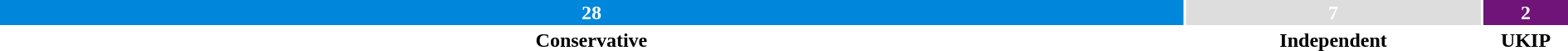<table style="width:100%; text-align:center;">
<tr style="color:white;">
<td style="background:#0087DC; width:75.68%;"><strong>28</strong></td>
<td style="background:#DDDDDD; width:18.92%;"><strong>7</strong></td>
<td style="background:#70147A; width:5.4%;"><strong>2</strong></td>
</tr>
<tr>
<td><span><strong>Conservative</strong></span></td>
<td><span><strong>Independent</strong></span></td>
<td><span><strong>UKIP</strong></span></td>
</tr>
</table>
